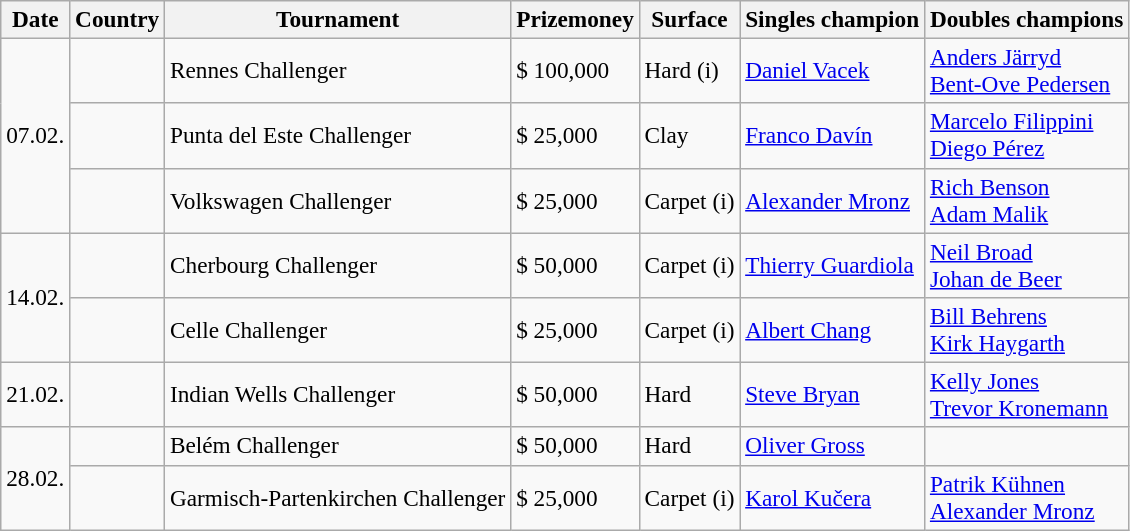<table class="sortable wikitable" style=font-size:97%>
<tr>
<th>Date</th>
<th>Country</th>
<th>Tournament</th>
<th>Prizemoney</th>
<th>Surface</th>
<th>Singles champion</th>
<th>Doubles champions</th>
</tr>
<tr>
<td rowspan="3">07.02.</td>
<td></td>
<td>Rennes Challenger</td>
<td>$ 100,000</td>
<td>Hard (i)</td>
<td> <a href='#'>Daniel Vacek</a></td>
<td> <a href='#'>Anders Järryd</a><br> <a href='#'>Bent-Ove Pedersen</a></td>
</tr>
<tr>
<td></td>
<td>Punta del Este Challenger</td>
<td>$ 25,000</td>
<td>Clay</td>
<td> <a href='#'>Franco Davín</a></td>
<td> <a href='#'>Marcelo Filippini</a><br> <a href='#'>Diego Pérez</a></td>
</tr>
<tr>
<td></td>
<td>Volkswagen Challenger</td>
<td>$ 25,000</td>
<td>Carpet (i)</td>
<td> <a href='#'>Alexander Mronz</a></td>
<td> <a href='#'>Rich Benson</a> <br>  <a href='#'>Adam Malik</a></td>
</tr>
<tr>
<td rowspan="2">14.02.</td>
<td></td>
<td>Cherbourg Challenger</td>
<td>$ 50,000</td>
<td>Carpet (i)</td>
<td> <a href='#'>Thierry Guardiola</a></td>
<td> <a href='#'>Neil Broad</a> <br>  <a href='#'>Johan de Beer</a></td>
</tr>
<tr>
<td></td>
<td>Celle Challenger</td>
<td>$ 25,000</td>
<td>Carpet (i)</td>
<td> <a href='#'>Albert Chang</a></td>
<td> <a href='#'>Bill Behrens</a><br> <a href='#'>Kirk Haygarth</a></td>
</tr>
<tr>
<td>21.02.</td>
<td></td>
<td>Indian Wells Challenger</td>
<td>$ 50,000</td>
<td>Hard</td>
<td> <a href='#'>Steve Bryan</a></td>
<td> <a href='#'>Kelly Jones</a><br> <a href='#'>Trevor Kronemann</a></td>
</tr>
<tr>
<td rowspan="2">28.02.</td>
<td></td>
<td>Belém Challenger</td>
<td>$ 50,000</td>
<td>Hard</td>
<td> <a href='#'>Oliver Gross</a></td>
<td></td>
</tr>
<tr>
<td></td>
<td>Garmisch-Partenkirchen Challenger</td>
<td>$ 25,000</td>
<td>Carpet (i)</td>
<td> <a href='#'>Karol Kučera</a></td>
<td> <a href='#'>Patrik Kühnen</a><br> <a href='#'>Alexander Mronz</a></td>
</tr>
</table>
